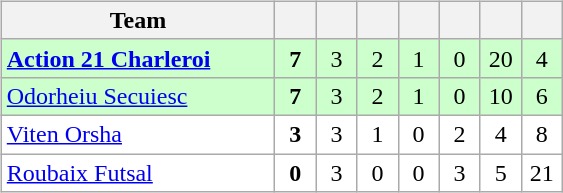<table>
<tr>
<td><br><table class="wikitable" style="text-align: center;">
<tr>
<th width="175">Team</th>
<th width="20"></th>
<th width="20"></th>
<th width="20"></th>
<th width="20"></th>
<th width="20"></th>
<th width="20"></th>
<th width="20"></th>
</tr>
<tr bgcolor="#ccffcc">
<td align="left"> <strong><a href='#'>Action 21 Charleroi</a></strong></td>
<td><strong>7</strong></td>
<td>3</td>
<td>2</td>
<td>1</td>
<td>0</td>
<td>20</td>
<td>4</td>
</tr>
<tr bgcolor=ccffcc>
<td align="left"> <a href='#'>Odorheiu Secuiesc</a></td>
<td><strong>7</strong></td>
<td>3</td>
<td>2</td>
<td>1</td>
<td>0</td>
<td>10</td>
<td>6</td>
</tr>
<tr bgcolor=ffffff>
<td align="left"> <a href='#'>Viten Orsha</a></td>
<td><strong>3</strong></td>
<td>3</td>
<td>1</td>
<td>0</td>
<td>2</td>
<td>4</td>
<td>8</td>
</tr>
<tr bgcolor=ffffff>
<td align="left"> <a href='#'>Roubaix Futsal</a></td>
<td><strong>0</strong></td>
<td>3</td>
<td>0</td>
<td>0</td>
<td>3</td>
<td>5</td>
<td>21</td>
</tr>
</table>
</td>
<td></td>
</tr>
</table>
